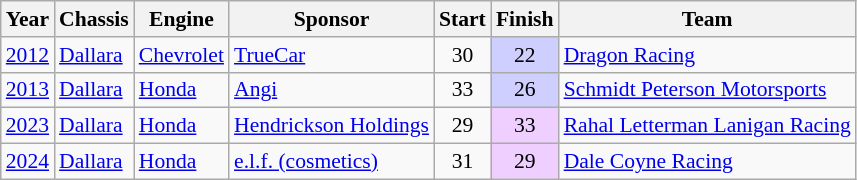<table class="wikitable" style="font-size: 90%;">
<tr>
<th>Year</th>
<th>Chassis</th>
<th>Engine</th>
<th>Sponsor</th>
<th>Start</th>
<th>Finish</th>
<th>Team</th>
</tr>
<tr>
<td><a href='#'>2012</a></td>
<td><a href='#'>Dallara</a></td>
<td><a href='#'>Chevrolet</a></td>
<td><a href='#'>TrueCar</a></td>
<td align=center>30</td>
<td align=center style="background:#cfcfff;">22</td>
<td><a href='#'>Dragon Racing</a></td>
</tr>
<tr>
<td><a href='#'>2013</a></td>
<td><a href='#'>Dallara</a></td>
<td><a href='#'>Honda</a></td>
<td><a href='#'>Angi</a></td>
<td align=center>33</td>
<td align=center style="background:#cfcfff;">26</td>
<td><a href='#'>Schmidt Peterson Motorsports</a></td>
</tr>
<tr>
<td><a href='#'>2023</a></td>
<td><a href='#'>Dallara</a></td>
<td><a href='#'>Honda</a></td>
<td><a href='#'>Hendrickson Holdings</a></td>
<td align=center>29</td>
<td align=center style="background:#efcfff;">33</td>
<td nowrap><a href='#'>Rahal Letterman Lanigan Racing</a></td>
</tr>
<tr>
<td><a href='#'>2024</a></td>
<td><a href='#'>Dallara</a></td>
<td><a href='#'>Honda</a></td>
<td><a href='#'>e.l.f. (cosmetics)</a></td>
<td align=center>31</td>
<td align=center style="background:#efcfff;">29</td>
<td><a href='#'>Dale Coyne Racing</a></td>
</tr>
</table>
